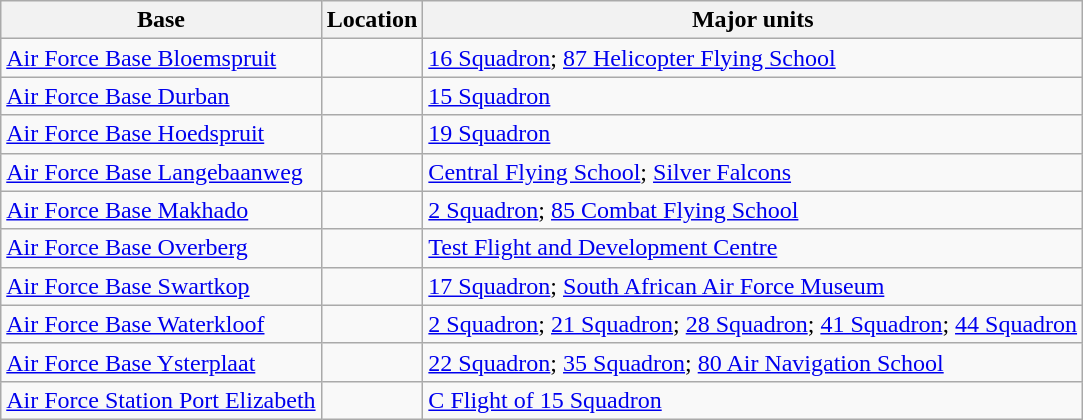<table class="wikitable">
<tr>
<th>Base</th>
<th>Location</th>
<th>Major units</th>
</tr>
<tr>
<td><a href='#'>Air Force Base Bloemspruit</a></td>
<td></td>
<td><a href='#'>16 Squadron</a>; <a href='#'>87 Helicopter Flying School</a></td>
</tr>
<tr>
<td><a href='#'>Air Force Base Durban</a></td>
<td></td>
<td><a href='#'>15 Squadron</a></td>
</tr>
<tr>
<td><a href='#'>Air Force Base Hoedspruit</a></td>
<td></td>
<td><a href='#'>19 Squadron</a></td>
</tr>
<tr>
<td><a href='#'>Air Force Base Langebaanweg</a></td>
<td></td>
<td><a href='#'>Central Flying School</a>; <a href='#'>Silver Falcons</a></td>
</tr>
<tr>
<td><a href='#'>Air Force Base Makhado</a></td>
<td></td>
<td><a href='#'>2 Squadron</a>; <a href='#'>85 Combat Flying School</a></td>
</tr>
<tr>
<td><a href='#'>Air Force Base Overberg</a></td>
<td></td>
<td><a href='#'>Test Flight and Development Centre</a></td>
</tr>
<tr>
<td><a href='#'>Air Force Base Swartkop</a></td>
<td></td>
<td><a href='#'>17 Squadron</a>; <a href='#'>South African Air Force Museum</a></td>
</tr>
<tr>
<td><a href='#'>Air Force Base Waterkloof</a></td>
<td></td>
<td><a href='#'>2 Squadron</a>; <a href='#'>21 Squadron</a>; <a href='#'>28 Squadron</a>; <a href='#'>41 Squadron</a>; <a href='#'>44 Squadron</a></td>
</tr>
<tr>
<td><a href='#'>Air Force Base Ysterplaat</a></td>
<td></td>
<td><a href='#'>22 Squadron</a>; <a href='#'>35 Squadron</a>; <a href='#'>80 Air Navigation School</a></td>
</tr>
<tr>
<td><a href='#'>Air Force Station Port Elizabeth</a></td>
<td></td>
<td><a href='#'>C Flight of 15 Squadron</a></td>
</tr>
</table>
